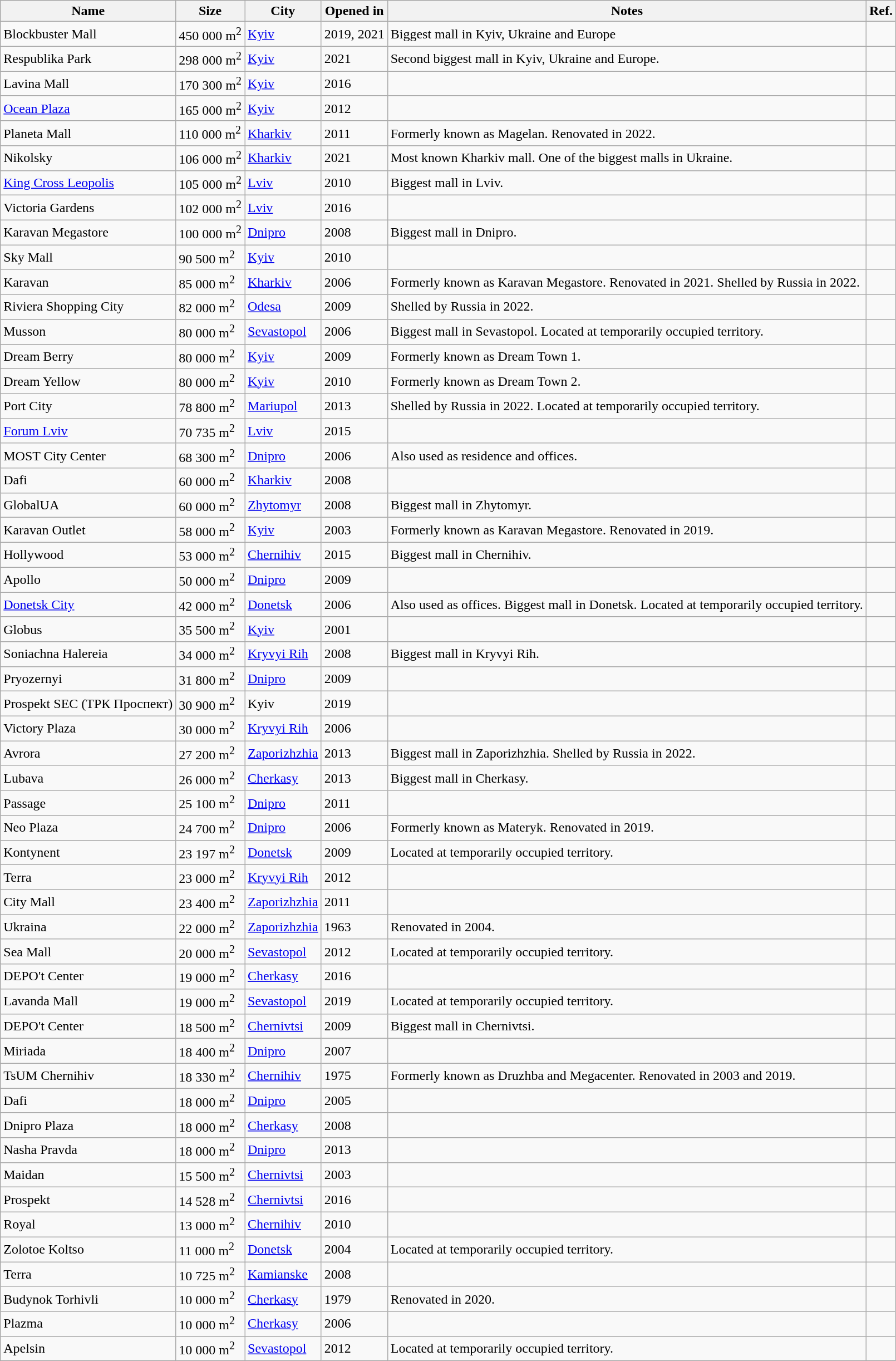<table class="wikitable sortable">
<tr>
<th>Name</th>
<th>Size</th>
<th>City</th>
<th>Opened in</th>
<th>Notes</th>
<th>Ref.</th>
</tr>
<tr>
<td>Blockbuster Mall</td>
<td>450 000 m<sup>2</sup></td>
<td><a href='#'>Kyiv</a></td>
<td>2019, 2021</td>
<td>Biggest mall in Kyiv, Ukraine and Europe</td>
<td></td>
</tr>
<tr>
<td>Respublika Park</td>
<td>298 000 m<sup>2</sup></td>
<td><a href='#'>Kyiv</a></td>
<td>2021</td>
<td>Second biggest mall in Kyiv, Ukraine and Europe.</td>
<td></td>
</tr>
<tr>
<td>Lavina Mall</td>
<td>170 300 m<sup>2</sup></td>
<td><a href='#'>Kyiv</a></td>
<td>2016</td>
<td></td>
<td></td>
</tr>
<tr>
<td><a href='#'>Ocean Plaza</a></td>
<td>165 000 m<sup>2</sup></td>
<td><a href='#'>Kyiv</a></td>
<td>2012</td>
<td></td>
<td></td>
</tr>
<tr>
<td>Planeta Mall</td>
<td>110 000 m<sup>2</sup></td>
<td><a href='#'>Kharkiv</a></td>
<td>2011</td>
<td>Formerly known as Magelan. Renovated in 2022.</td>
<td></td>
</tr>
<tr>
<td>Nikolsky</td>
<td>106 000 m<sup>2</sup></td>
<td><a href='#'>Kharkiv</a></td>
<td>2021</td>
<td>Most known Kharkiv mall. One of the biggest malls in Ukraine.</td>
<td></td>
</tr>
<tr>
<td><a href='#'>King Cross Leopolis</a></td>
<td>105 000 m<sup>2</sup></td>
<td><a href='#'>Lviv</a></td>
<td>2010</td>
<td>Biggest mall in Lviv.</td>
<td></td>
</tr>
<tr>
<td>Victoria Gardens</td>
<td>102 000 m<sup>2</sup></td>
<td><a href='#'>Lviv</a></td>
<td>2016</td>
<td></td>
<td></td>
</tr>
<tr>
<td>Karavan Megastore</td>
<td>100 000 m<sup>2</sup></td>
<td><a href='#'>Dnipro</a></td>
<td>2008</td>
<td>Biggest mall in Dnipro.</td>
<td></td>
</tr>
<tr>
<td>Sky Mall</td>
<td>90 500 m<sup>2</sup></td>
<td><a href='#'>Kyiv</a></td>
<td>2010</td>
<td></td>
<td></td>
</tr>
<tr>
<td>Karavan</td>
<td>85 000 m<sup>2</sup></td>
<td><a href='#'>Kharkiv</a></td>
<td>2006</td>
<td>Formerly known as Karavan Megastore. Renovated in 2021. Shelled by Russia in 2022.</td>
<td></td>
</tr>
<tr>
<td>Riviera Shopping City</td>
<td>82 000 m<sup>2</sup></td>
<td><a href='#'>Odesa</a></td>
<td>2009</td>
<td>Shelled by Russia in 2022.</td>
<td></td>
</tr>
<tr>
<td>Musson</td>
<td>80 000 m<sup>2</sup></td>
<td><a href='#'>Sevastopol</a></td>
<td>2006</td>
<td>Biggest mall in Sevastopol. Located at temporarily occupied territory.</td>
<td></td>
</tr>
<tr>
<td>Dream Berry</td>
<td>80 000 m<sup>2</sup></td>
<td><a href='#'>Kyiv</a></td>
<td>2009</td>
<td>Formerly known as Dream Town 1.</td>
<td></td>
</tr>
<tr>
<td>Dream Yellow</td>
<td>80 000 m<sup>2</sup></td>
<td><a href='#'>Kyiv</a></td>
<td>2010</td>
<td>Formerly known as Dream Town 2.</td>
<td></td>
</tr>
<tr>
<td>Port City</td>
<td>78 800 m<sup>2</sup></td>
<td><a href='#'>Mariupol</a></td>
<td>2013</td>
<td>Shelled by Russia in 2022. Located at temporarily occupied territory.</td>
<td></td>
</tr>
<tr>
<td><a href='#'>Forum Lviv</a></td>
<td>70 735 m<sup>2</sup></td>
<td><a href='#'>Lviv</a></td>
<td>2015</td>
<td></td>
<td></td>
</tr>
<tr>
<td>MOST City Center</td>
<td>68 300 m<sup>2</sup></td>
<td><a href='#'>Dnipro</a></td>
<td>2006</td>
<td>Also used as residence and offices.</td>
<td></td>
</tr>
<tr>
<td>Dafi</td>
<td>60 000 m<sup>2</sup></td>
<td><a href='#'>Kharkiv</a></td>
<td>2008</td>
<td></td>
<td></td>
</tr>
<tr>
<td>GlobalUA</td>
<td>60 000 m<sup>2</sup></td>
<td><a href='#'>Zhytomyr</a></td>
<td>2008</td>
<td>Biggest mall in Zhytomyr.</td>
<td></td>
</tr>
<tr>
<td>Karavan Outlet</td>
<td>58 000 m<sup>2</sup></td>
<td><a href='#'>Kyiv</a></td>
<td>2003</td>
<td>Formerly known as Karavan Megastore. Renovated in 2019.</td>
<td></td>
</tr>
<tr>
<td>Hollywood</td>
<td>53 000 m<sup>2</sup></td>
<td><a href='#'>Chernihiv</a></td>
<td>2015</td>
<td>Biggest mall in Chernihiv.</td>
<td></td>
</tr>
<tr>
<td>Apollo</td>
<td>50 000 m<sup>2</sup></td>
<td><a href='#'>Dnipro</a></td>
<td>2009</td>
<td></td>
<td></td>
</tr>
<tr>
<td><a href='#'>Donetsk City</a></td>
<td>42 000 m<sup>2</sup></td>
<td><a href='#'>Donetsk</a></td>
<td>2006</td>
<td>Also used as offices. Biggest mall in Donetsk. Located at temporarily occupied territory.</td>
<td></td>
</tr>
<tr>
<td>Globus</td>
<td>35 500 m<sup>2</sup></td>
<td><a href='#'>Kyiv</a></td>
<td>2001</td>
<td></td>
<td></td>
</tr>
<tr>
<td>Soniachna Halereia</td>
<td>34 000 m<sup>2</sup></td>
<td><a href='#'>Kryvyi Rih</a></td>
<td>2008</td>
<td>Biggest mall in Kryvyi Rih.</td>
<td></td>
</tr>
<tr>
<td>Pryozernyi</td>
<td>31 800 m<sup>2</sup></td>
<td><a href='#'>Dnipro</a></td>
<td>2009</td>
<td></td>
<td></td>
</tr>
<tr>
<td>Prospekt SEC (ТРК Проспект)</td>
<td>30 900 m<sup>2</sup></td>
<td>Kyiv</td>
<td>2019</td>
<td></td>
<td></td>
</tr>
<tr>
<td>Victory Plaza</td>
<td>30 000 m<sup>2</sup></td>
<td><a href='#'>Kryvyi Rih</a></td>
<td>2006</td>
<td></td>
<td></td>
</tr>
<tr>
<td>Avrora</td>
<td>27 200 m<sup>2</sup></td>
<td><a href='#'>Zaporizhzhia</a></td>
<td>2013</td>
<td>Biggest mall in Zaporizhzhia. Shelled by Russia in 2022.</td>
<td></td>
</tr>
<tr>
<td>Lubava</td>
<td>26 000 m<sup>2</sup></td>
<td><a href='#'>Cherkasy</a></td>
<td>2013</td>
<td>Biggest mall in Cherkasy.</td>
<td></td>
</tr>
<tr>
<td>Passage</td>
<td>25 100 m<sup>2</sup></td>
<td><a href='#'>Dnipro</a></td>
<td>2011</td>
<td></td>
<td></td>
</tr>
<tr>
<td>Neo Plaza</td>
<td>24 700 m<sup>2</sup></td>
<td><a href='#'>Dnipro</a></td>
<td>2006</td>
<td>Formerly known as Materyk. Renovated in 2019.</td>
<td></td>
</tr>
<tr>
<td>Kontynent</td>
<td>23 197 m<sup>2</sup></td>
<td><a href='#'>Donetsk</a></td>
<td>2009</td>
<td>Located at temporarily occupied territory.</td>
<td></td>
</tr>
<tr>
<td>Terra</td>
<td>23 000 m<sup>2</sup></td>
<td><a href='#'>Kryvyi Rih</a></td>
<td>2012</td>
<td></td>
<td></td>
</tr>
<tr>
<td>City Mall</td>
<td>23 400 m<sup>2</sup></td>
<td><a href='#'>Zaporizhzhia</a></td>
<td>2011</td>
<td></td>
<td></td>
</tr>
<tr>
<td>Ukraina</td>
<td>22 000 m<sup>2</sup></td>
<td><a href='#'>Zaporizhzhia</a></td>
<td>1963</td>
<td>Renovated in 2004.</td>
<td></td>
</tr>
<tr>
<td>Sea Mall</td>
<td>20 000 m<sup>2</sup></td>
<td><a href='#'>Sevastopol</a></td>
<td>2012</td>
<td>Located at temporarily occupied territory.</td>
<td></td>
</tr>
<tr>
<td>DEPO't Center</td>
<td>19 000 m<sup>2</sup></td>
<td><a href='#'>Cherkasy</a></td>
<td>2016</td>
<td></td>
<td></td>
</tr>
<tr>
<td>Lavanda Mall</td>
<td>19 000 m<sup>2</sup></td>
<td><a href='#'>Sevastopol</a></td>
<td>2019</td>
<td>Located at temporarily occupied territory.</td>
<td></td>
</tr>
<tr>
<td>DEPO't Center</td>
<td>18 500 m<sup>2</sup></td>
<td><a href='#'>Chernivtsi</a></td>
<td>2009</td>
<td>Biggest mall in Chernivtsi.</td>
<td></td>
</tr>
<tr>
<td>Miriada</td>
<td>18 400 m<sup>2</sup></td>
<td><a href='#'>Dnipro</a></td>
<td>2007</td>
<td></td>
<td></td>
</tr>
<tr>
<td>TsUM Chernihiv</td>
<td>18 330 m<sup>2</sup></td>
<td><a href='#'>Chernihiv</a></td>
<td>1975</td>
<td>Formerly known as Druzhba and Megacenter. Renovated in 2003 and 2019.</td>
<td></td>
</tr>
<tr>
<td>Dafi</td>
<td>18 000 m<sup>2</sup></td>
<td><a href='#'>Dnipro</a></td>
<td>2005</td>
<td></td>
<td></td>
</tr>
<tr>
<td>Dnipro Plaza</td>
<td>18 000 m<sup>2</sup></td>
<td><a href='#'>Cherkasy</a></td>
<td>2008</td>
<td></td>
<td></td>
</tr>
<tr>
<td>Nasha Pravda</td>
<td>18 000 m<sup>2</sup></td>
<td><a href='#'>Dnipro</a></td>
<td>2013</td>
<td></td>
<td></td>
</tr>
<tr>
<td>Maidan</td>
<td>15 500 m<sup>2</sup></td>
<td><a href='#'>Chernivtsi</a></td>
<td>2003</td>
<td></td>
<td></td>
</tr>
<tr>
<td>Prospekt</td>
<td>14 528 m<sup>2</sup></td>
<td><a href='#'>Chernivtsi</a></td>
<td>2016</td>
<td></td>
<td></td>
</tr>
<tr>
<td>Royal</td>
<td>13 000 m<sup>2</sup></td>
<td><a href='#'>Chernihiv</a></td>
<td>2010</td>
<td></td>
<td></td>
</tr>
<tr>
<td>Zolotoe Koltso</td>
<td>11 000 m<sup>2</sup></td>
<td><a href='#'>Donetsk</a></td>
<td>2004</td>
<td>Located at temporarily occupied territory.</td>
<td></td>
</tr>
<tr>
<td>Terra</td>
<td>10 725 m<sup>2</sup></td>
<td><a href='#'>Kamianske</a></td>
<td>2008</td>
<td></td>
<td></td>
</tr>
<tr>
<td>Budynok Torhivli</td>
<td>10 000 m<sup>2</sup></td>
<td><a href='#'>Cherkasy</a></td>
<td>1979</td>
<td>Renovated in 2020.</td>
<td></td>
</tr>
<tr>
<td>Plazma</td>
<td>10 000 m<sup>2</sup></td>
<td><a href='#'>Cherkasy</a></td>
<td>2006</td>
<td></td>
<td></td>
</tr>
<tr>
<td>Apelsin</td>
<td>10 000 m<sup>2</sup></td>
<td><a href='#'>Sevastopol</a></td>
<td>2012</td>
<td>Located at temporarily occupied territory.</td>
<td></td>
</tr>
</table>
